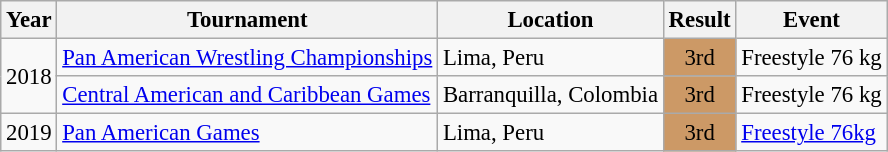<table class="wikitable" style="font-size:95%;">
<tr>
<th>Year</th>
<th>Tournament</th>
<th>Location</th>
<th>Result</th>
<th>Event</th>
</tr>
<tr>
<td rowspan=2>2018</td>
<td><a href='#'>Pan American Wrestling Championships</a></td>
<td>Lima, Peru</td>
<td align="center" bgcolor="cc9966">3rd</td>
<td>Freestyle 76 kg</td>
</tr>
<tr>
<td><a href='#'>Central American and Caribbean Games</a></td>
<td>Barranquilla, Colombia</td>
<td align="center" bgcolor="cc9966">3rd</td>
<td>Freestyle 76 kg</td>
</tr>
<tr>
<td>2019</td>
<td><a href='#'>Pan American Games</a></td>
<td>Lima, Peru</td>
<td align="center" bgcolor="cc9966">3rd</td>
<td><a href='#'>Freestyle 76kg</a></td>
</tr>
</table>
